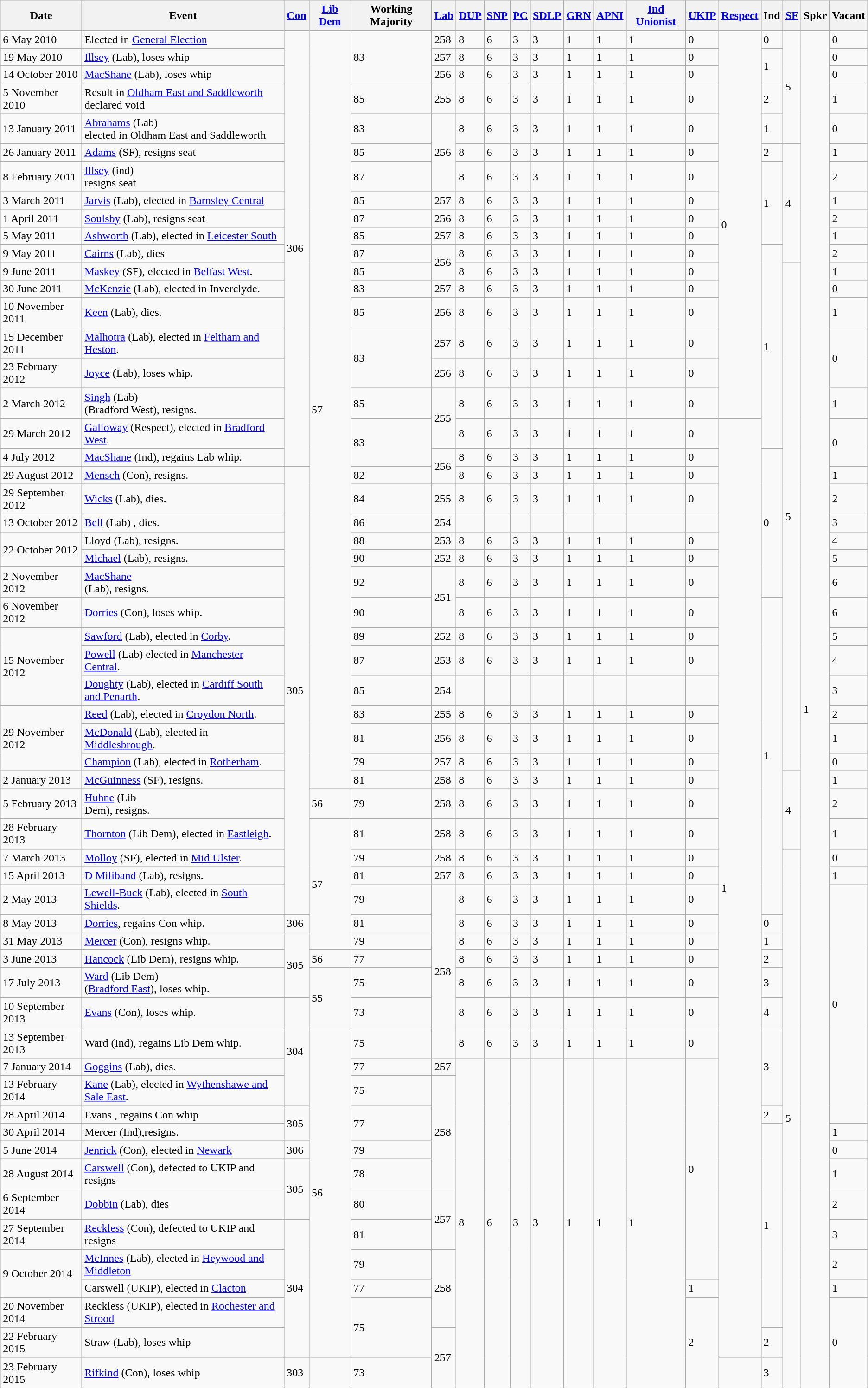<table class="wikitable">
<tr>
<th>Date</th>
<th>Event</th>
<th><a href='#'>Con</a></th>
<th><a href='#'>Lib Dem</a></th>
<th>Working Majority</th>
<th><a href='#'>Lab</a></th>
<th><a href='#'>DUP</a></th>
<th><a href='#'>SNP</a></th>
<th><a href='#'>PC</a></th>
<th><a href='#'>SDLP</a></th>
<th><a href='#'>GRN</a></th>
<th><a href='#'>APNI</a></th>
<th><a href='#'>Ind Unionist</a></th>
<th><a href='#'>UKIP</a></th>
<th><a href='#'>Respect</a></th>
<th>Ind</th>
<th><a href='#'>SF</a></th>
<th>Spkr</th>
<th>Vacant</th>
</tr>
<tr>
<td>6 May 2010</td>
<td>Elected in <a href='#'>General Election</a></td>
<td rowspan="19">306</td>
<td rowspan="33">57</td>
<td rowspan="3">83</td>
<td>258</td>
<td>8</td>
<td>6</td>
<td>3</td>
<td>3</td>
<td>1</td>
<td>1</td>
<td>1</td>
<td>0</td>
<td rowspan="17">0</td>
<td>0</td>
<td rowspan="5">5</td>
<td rowspan="57">1</td>
<td>0</td>
</tr>
<tr>
<td>19 May 2010</td>
<td><a href='#'>Illsey</a> (Lab), loses whip</td>
<td>257</td>
<td>8</td>
<td>6</td>
<td>3</td>
<td>3</td>
<td>1</td>
<td>1</td>
<td>1</td>
<td>0</td>
<td rowspan="2">1</td>
<td>0</td>
</tr>
<tr>
<td>14 October 2010</td>
<td><a href='#'>MacShane</a> (Lab), loses whip</td>
<td>256</td>
<td>8</td>
<td>6</td>
<td>3</td>
<td>3</td>
<td>1</td>
<td>1</td>
<td>1</td>
<td>0</td>
<td>0</td>
</tr>
<tr>
<td>5 November 2010</td>
<td>Result in <a href='#'>Oldham East and Saddleworth</a> declared void</td>
<td>85</td>
<td>255</td>
<td>8</td>
<td>6</td>
<td>3</td>
<td>3</td>
<td>1</td>
<td>1</td>
<td>1</td>
<td>0</td>
<td>2</td>
<td>1</td>
</tr>
<tr>
<td>13 January 2011</td>
<td><a href='#'>Abrahams</a> (Lab)<br>elected in Oldham East and Saddleworth</td>
<td>83</td>
<td rowspan="3">256</td>
<td>8</td>
<td>6</td>
<td>3</td>
<td>3</td>
<td>1</td>
<td>1</td>
<td>1</td>
<td>0</td>
<td>1</td>
<td>0</td>
</tr>
<tr>
<td>26 January 2011</td>
<td><a href='#'>Adams</a> (SF), resigns seat</td>
<td>85</td>
<td>8</td>
<td>6</td>
<td>3</td>
<td>3</td>
<td>1</td>
<td>1</td>
<td>1</td>
<td>0</td>
<td>2</td>
<td rowspan="6">4</td>
<td>1</td>
</tr>
<tr>
<td>8 February 2011</td>
<td><a href='#'>Illsey</a> (ind)<br>resigns seat</td>
<td>87</td>
<td>8</td>
<td>6</td>
<td>3</td>
<td>3</td>
<td>1</td>
<td>1</td>
<td>1</td>
<td>0</td>
<td rowspan="4">1</td>
<td>2</td>
</tr>
<tr>
<td>3 March 2011</td>
<td><a href='#'>Jarvis</a> (Lab), elected in <a href='#'>Barnsley Central</a></td>
<td>85</td>
<td>257</td>
<td>8</td>
<td>6</td>
<td>3</td>
<td>3</td>
<td>1</td>
<td>1</td>
<td>1</td>
<td>0</td>
<td>1</td>
</tr>
<tr>
<td>1 April 2011</td>
<td><a href='#'>Soulsby</a> (Lab), resigns seat</td>
<td>87</td>
<td>256</td>
<td>8</td>
<td>6</td>
<td>3</td>
<td>3</td>
<td>1</td>
<td>1</td>
<td>1</td>
<td>0</td>
<td>2</td>
</tr>
<tr>
<td>5 May 2011</td>
<td><a href='#'>Ashworth</a> (Lab), elected in <a href='#'>Leicester South</a></td>
<td>85</td>
<td>257</td>
<td>8</td>
<td>6</td>
<td>3</td>
<td>3</td>
<td>1</td>
<td>1</td>
<td>1</td>
<td>0</td>
<td>1</td>
</tr>
<tr>
<td>9 May 2011</td>
<td><a href='#'>Cairns</a> (Lab), dies</td>
<td>87</td>
<td rowspan="2">256</td>
<td>8</td>
<td>6</td>
<td>3</td>
<td>3</td>
<td>1</td>
<td>1</td>
<td>1</td>
<td>0</td>
<td rowspan="8">1</td>
<td>2</td>
</tr>
<tr>
<td>9 June 2011</td>
<td><a href='#'>Maskey</a> (SF), elected in <a href='#'>Belfast West</a>.</td>
<td>85</td>
<td>8</td>
<td>6</td>
<td>3</td>
<td>3</td>
<td>1</td>
<td>1</td>
<td>1</td>
<td>0</td>
<td rowspan="21">5</td>
<td>1</td>
</tr>
<tr>
<td>30 June 2011</td>
<td><a href='#'>McKenzie</a> (Lab), elected in Inverclyde.</td>
<td>83</td>
<td>257</td>
<td>8</td>
<td>6</td>
<td>3</td>
<td>3</td>
<td>1</td>
<td>1</td>
<td>1</td>
<td>0</td>
<td>0</td>
</tr>
<tr>
<td>10 November 2011</td>
<td><a href='#'>Keen</a> (Lab), dies.</td>
<td>85</td>
<td>256</td>
<td>8</td>
<td>6</td>
<td>3</td>
<td>3</td>
<td>1</td>
<td>1</td>
<td>1</td>
<td>0</td>
<td>1</td>
</tr>
<tr>
<td>15 December 2011</td>
<td><a href='#'>Malhotra</a> (Lab), elected in <a href='#'>Feltham and Heston</a>.</td>
<td rowspan="2">83</td>
<td>257</td>
<td>8</td>
<td>6</td>
<td>3</td>
<td>3</td>
<td>1</td>
<td>1</td>
<td>1</td>
<td>0</td>
<td rowspan="2">0</td>
</tr>
<tr>
<td>23 February 2012</td>
<td><a href='#'>Joyce</a> (Lab), loses whip.</td>
<td>256</td>
<td>8</td>
<td>6</td>
<td>3</td>
<td>3</td>
<td>1</td>
<td>1</td>
<td>1</td>
<td>0</td>
</tr>
<tr>
<td>2 March 2012</td>
<td><a href='#'>Singh</a> (Lab)<br>(Bradford West), resigns.</td>
<td>85</td>
<td rowspan="2">255</td>
<td>8</td>
<td>6</td>
<td>3</td>
<td>3</td>
<td>1</td>
<td>1</td>
<td>1</td>
<td>0</td>
<td>1</td>
</tr>
<tr>
<td>29 March 2012</td>
<td><a href='#'>Galloway</a> (Respect), elected in <a href='#'>Bradford West</a>.</td>
<td rowspan="2">83</td>
<td>8</td>
<td>6</td>
<td>3</td>
<td>3</td>
<td>1</td>
<td>1</td>
<td>1</td>
<td>0</td>
<td rowspan="39">1</td>
<td rowspan="2">0</td>
</tr>
<tr>
<td>4 July 2012</td>
<td><a href='#'>MacShane</a> (Ind), regains Lab whip.</td>
<td rowspan="2">256</td>
<td>8</td>
<td>6</td>
<td>3</td>
<td>3</td>
<td>1</td>
<td>1</td>
<td>1</td>
<td>0</td>
<td rowspan="7">0</td>
</tr>
<tr>
<td>29 August 2012</td>
<td><a href='#'>Mensch</a> (Con), resigns.</td>
<td rowspan="19">305</td>
<td>82</td>
<td>8</td>
<td>6</td>
<td>3</td>
<td>3</td>
<td>1</td>
<td>1</td>
<td>1</td>
<td>0</td>
<td>1</td>
</tr>
<tr>
<td>29 September 2012</td>
<td><a href='#'>Wicks</a> (Lab), dies.</td>
<td>84</td>
<td>255</td>
<td>8</td>
<td>6</td>
<td>3</td>
<td>3</td>
<td>1</td>
<td>1</td>
<td>1</td>
<td>0</td>
<td>2</td>
</tr>
<tr>
<td>13 October 2012</td>
<td><a href='#'>Bell</a> (Lab) , dies.</td>
<td>86</td>
<td>254</td>
<td></td>
<td></td>
<td></td>
<td></td>
<td></td>
<td></td>
<td></td>
<td></td>
<td>3</td>
</tr>
<tr>
<td rowspan="2">22 October 2012</td>
<td>Lloyd (Lab), resigns.</td>
<td>88</td>
<td>253</td>
<td>8</td>
<td>6</td>
<td>3</td>
<td>3</td>
<td>1</td>
<td>1</td>
<td>1</td>
<td>0</td>
<td>4</td>
</tr>
<tr>
<td><a href='#'>Michael</a> (Lab), resigns.</td>
<td>90</td>
<td>252</td>
<td>8</td>
<td>6</td>
<td>3</td>
<td>3</td>
<td>1</td>
<td>1</td>
<td>1</td>
<td>0</td>
<td>5</td>
</tr>
<tr>
<td>2 November 2012</td>
<td><a href='#'>MacShane</a><br>(Lab), resigns.</td>
<td>92</td>
<td rowspan="2">251</td>
<td>8</td>
<td>6</td>
<td>3</td>
<td>3</td>
<td>1</td>
<td>1</td>
<td>1</td>
<td>0</td>
<td>6</td>
</tr>
<tr>
<td>6 November 2012</td>
<td><a href='#'>Dorries</a> (Con), loses whip.</td>
<td>90</td>
<td>8</td>
<td>6</td>
<td>3</td>
<td>3</td>
<td>1</td>
<td>1</td>
<td>1</td>
<td>0</td>
<td rowspan="13">1</td>
<td>6</td>
</tr>
<tr>
<td rowspan="3">15 November 2012</td>
<td><a href='#'>Sawford</a> (Lab), elected in <a href='#'>Corby</a>.</td>
<td>89</td>
<td>252</td>
<td>8</td>
<td>6</td>
<td>3</td>
<td>3</td>
<td>1</td>
<td>1</td>
<td>1</td>
<td>0</td>
<td>5</td>
</tr>
<tr>
<td><a href='#'>Powell</a> (Lab) elected in <a href='#'>Manchester Central</a>.</td>
<td>87</td>
<td>253</td>
<td>8</td>
<td>6</td>
<td>3</td>
<td>3</td>
<td>1</td>
<td>1</td>
<td>1</td>
<td>0</td>
<td>4</td>
</tr>
<tr>
<td><a href='#'>Doughty</a> (Lab), elected in <a href='#'>Cardiff South and Penarth</a>.</td>
<td>85</td>
<td>254</td>
<td></td>
<td></td>
<td></td>
<td></td>
<td></td>
<td></td>
<td></td>
<td></td>
<td>3</td>
</tr>
<tr>
<td rowspan="3">29 November 2012</td>
<td><a href='#'>Reed</a> (Lab), elected in <a href='#'>Croydon North</a>.</td>
<td>83</td>
<td>255</td>
<td>8</td>
<td>6</td>
<td>3</td>
<td>3</td>
<td>1</td>
<td>1</td>
<td>1</td>
<td>0</td>
<td>2</td>
</tr>
<tr>
<td><a href='#'>McDonald</a> (Lab), elected in <a href='#'>Middlesbrough</a>.</td>
<td>81</td>
<td>256</td>
<td>8</td>
<td>6</td>
<td>3</td>
<td>3</td>
<td>1</td>
<td>1</td>
<td>1</td>
<td>0</td>
<td>1</td>
</tr>
<tr>
<td><a href='#'>Champion</a> (Lab), elected in <a href='#'>Rotherham</a>.</td>
<td>79</td>
<td>257</td>
<td>8</td>
<td>6</td>
<td>3</td>
<td>3</td>
<td>1</td>
<td>1</td>
<td>1</td>
<td>0</td>
<td>0</td>
</tr>
<tr>
<td>2 January 2013</td>
<td><a href='#'>McGuinness</a> (SF), resigns.</td>
<td>81</td>
<td>258</td>
<td>8</td>
<td>6</td>
<td>3</td>
<td>3</td>
<td>1</td>
<td>1</td>
<td>1</td>
<td>0</td>
<td rowspan="3">4</td>
<td>1</td>
</tr>
<tr>
<td>5 February 2013</td>
<td><a href='#'>Huhne</a> (Lib<br>Dem), resigns.</td>
<td>56</td>
<td>79</td>
<td>258</td>
<td>8</td>
<td>6</td>
<td>3</td>
<td>3</td>
<td>1</td>
<td>1</td>
<td>1</td>
<td>0</td>
<td>2</td>
</tr>
<tr>
<td>28 February 2013</td>
<td><a href='#'>Thornton</a> (Lib Dem), elected in <a href='#'>Eastleigh</a>.</td>
<td rowspan="6">57</td>
<td>81</td>
<td>258</td>
<td>8</td>
<td>6</td>
<td>3</td>
<td>3</td>
<td>1</td>
<td>1</td>
<td>1</td>
<td>0</td>
<td>1</td>
</tr>
<tr>
<td>7 March 2013</td>
<td><a href='#'>Molloy</a> (SF), elected in <a href='#'>Mid Ulster</a>.</td>
<td>79</td>
<td>258</td>
<td>8</td>
<td>6</td>
<td>3</td>
<td>3</td>
<td>1</td>
<td>1</td>
<td>1</td>
<td>0</td>
<td rowspan="22">5</td>
<td>0</td>
</tr>
<tr>
<td>15 April 2013</td>
<td><a href='#'>D Miliband</a> (Lab), resigns.</td>
<td>81</td>
<td>257</td>
<td>8</td>
<td>6</td>
<td>3</td>
<td>3</td>
<td>1</td>
<td>1</td>
<td>1</td>
<td>0</td>
<td>1</td>
</tr>
<tr>
<td>2 May 2013</td>
<td><a href='#'>Lewell-Buck</a> (Lab), elected in <a href='#'>South Shields</a>.</td>
<td>79</td>
<td rowspan="7">258</td>
<td>8</td>
<td>6</td>
<td>3</td>
<td>3</td>
<td>1</td>
<td>1</td>
<td>1</td>
<td>0</td>
<td rowspan="10">0</td>
</tr>
<tr>
<td>8 May 2013</td>
<td><a href='#'>Dorries</a>, regains Con whip.</td>
<td>306</td>
<td>81</td>
<td>8</td>
<td>6</td>
<td>3</td>
<td>3</td>
<td>1</td>
<td>1</td>
<td>1</td>
<td>0</td>
<td>0</td>
</tr>
<tr>
<td>31 May 2013</td>
<td><a href='#'>Mercer</a> (Con), resigns whip.</td>
<td rowspan="3">305</td>
<td>79</td>
<td>8</td>
<td>6</td>
<td>3</td>
<td>3</td>
<td>1</td>
<td>1</td>
<td>1</td>
<td>0</td>
<td>1</td>
</tr>
<tr>
<td>3 June 2013</td>
<td><a href='#'>Hancock</a> (Lib Dem), resigns whip.</td>
<td>56</td>
<td>77</td>
<td>8</td>
<td>6</td>
<td>3</td>
<td>3</td>
<td>1</td>
<td>1</td>
<td>1</td>
<td>0</td>
<td>2</td>
</tr>
<tr>
<td>17 July 2013</td>
<td><a href='#'>Ward</a> (Lib Dem)<br>(<a href='#'>Bradford East</a>), loses whip.</td>
<td rowspan="2">55</td>
<td>75</td>
<td>8</td>
<td>6</td>
<td>3</td>
<td>3</td>
<td>1</td>
<td>1</td>
<td>1</td>
<td>0</td>
<td>3</td>
</tr>
<tr>
<td>10 September 2013</td>
<td><a href='#'>Evans</a> (Con), loses whip.</td>
<td rowspan="4">304</td>
<td>73</td>
<td>8</td>
<td>6</td>
<td>3</td>
<td>3</td>
<td>1</td>
<td>1</td>
<td>1</td>
<td>0</td>
<td>4</td>
</tr>
<tr>
<td>13 September 2013</td>
<td>Ward (Ind), regains  Lib Dem whip.</td>
<td rowspan="13">56</td>
<td>75</td>
<td>8</td>
<td>6</td>
<td>3</td>
<td>3</td>
<td>1</td>
<td>1</td>
<td>1</td>
<td>0</td>
<td rowspan="3">3</td>
</tr>
<tr>
<td>7 January 2014</td>
<td><a href='#'>Goggins</a> (Lab), dies.</td>
<td>77</td>
<td>257</td>
<td rowspan="13">8</td>
<td rowspan="13">6</td>
<td rowspan="13">3</td>
<td rowspan="13">3</td>
<td rowspan="13">1</td>
<td rowspan="13">1</td>
<td rowspan="13">1</td>
<td rowspan="9">0</td>
</tr>
<tr>
<td>13 February 2014</td>
<td><a href='#'>Kane</a> (Lab), elected in <a href='#'>Wythenshawe and Sale East</a>.</td>
<td>75</td>
<td rowspan="5">258</td>
</tr>
<tr>
<td>28 April 2014</td>
<td>Evans , regains Con whip</td>
<td rowspan="2">305</td>
<td rowspan="2">77</td>
<td>2</td>
</tr>
<tr>
<td>30 April 2014</td>
<td>Mercer (Ind),resigns.</td>
<td rowspan="8">1</td>
<td>1</td>
</tr>
<tr>
<td>5 June 2014</td>
<td><a href='#'>Jenrick</a> (Con), elected in <a href='#'>Newark</a></td>
<td>306</td>
<td>79</td>
<td>0</td>
</tr>
<tr>
<td>28 August 2014</td>
<td><a href='#'>Carswell</a> (Con), defected to UKIP and resigns</td>
<td rowspan="2">305</td>
<td>78</td>
<td>1</td>
</tr>
<tr>
<td>6 September 2014</td>
<td><a href='#'>Dobbin</a> (Lab), dies</td>
<td>80</td>
<td rowspan="2">257</td>
<td>2</td>
</tr>
<tr>
<td>27 September 2014</td>
<td><a href='#'>Reckless</a> (Con), defected to UKIP and resigns</td>
<td rowspan="5">304</td>
<td>81</td>
<td>3</td>
</tr>
<tr>
<td rowspan="2">9 October 2014</td>
<td><a href='#'>McInnes</a> (Lab), elected in <a href='#'>Heywood and Middleton</a></td>
<td>79</td>
<td rowspan="3">258</td>
<td>2</td>
</tr>
<tr>
<td>Carswell (UKIP), elected in <a href='#'>Clacton</a></td>
<td>77</td>
<td>1</td>
<td>1</td>
</tr>
<tr>
<td>20 November 2014</td>
<td>Reckless (UKIP), elected in <a href='#'>Rochester and Strood</a></td>
<td rowspan="2">75</td>
<td rowspan="3">2</td>
<td rowspan="3">0</td>
</tr>
<tr>
<td>22 February 2015</td>
<td>Straw (Lab), loses whip</td>
<td rowspan="2">257</td>
<td>2</td>
</tr>
<tr>
<td>23 February 2015</td>
<td><a href='#'>Rifkind</a> (Con), loses whip</td>
<td>303</td>
<td></td>
<td>73</td>
<td></td>
<td>3</td>
</tr>
</table>
